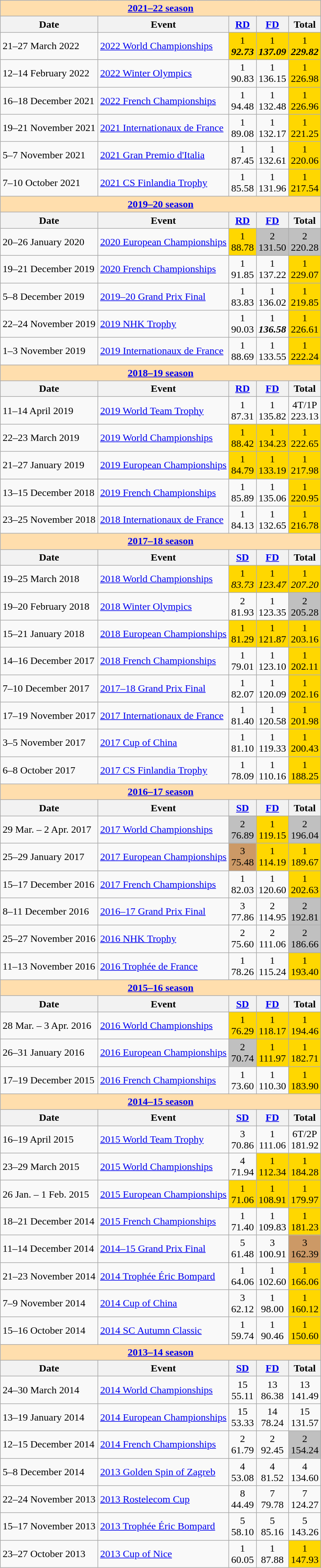<table class="wikitable">
<tr>
<td style="background-color: #ffdead; " colspan=5 align=center><a href='#'><strong>2021–22 season</strong></a></td>
</tr>
<tr>
<th>Date</th>
<th>Event</th>
<th><a href='#'>RD</a></th>
<th><a href='#'>FD</a></th>
<th>Total</th>
</tr>
<tr>
<td>21–27 March 2022</td>
<td><a href='#'>2022 World Championships</a></td>
<td align=center bgcolor=gold>1 <br> <strong> <em>92.73</em> </strong></td>
<td align=center bgcolor=gold>1 <br> <strong> <em>137.09</em> </strong></td>
<td align=center bgcolor=gold>1 <br> <strong> <em>229.82</em> </strong></td>
</tr>
<tr>
<td>12–14 February 2022</td>
<td><a href='#'>2022 Winter Olympics</a></td>
<td align=center>1 <br> 90.83</td>
<td align=center>1 <br> 136.15</td>
<td align=center bgcolor=gold>1 <br> 226.98</td>
</tr>
<tr>
<td>16–18 December 2021</td>
<td><a href='#'>2022 French Championships</a></td>
<td align=center>1 <br> 94.48</td>
<td align=center>1 <br> 132.48</td>
<td align=center bgcolor=gold>1 <br> 226.96</td>
</tr>
<tr>
<td>19–21 November 2021</td>
<td><a href='#'>2021 Internationaux de France</a></td>
<td align=center>1 <br> 89.08</td>
<td align=center>1 <br> 132.17</td>
<td align=center bgcolor=gold>1 <br> 221.25</td>
</tr>
<tr>
<td>5–7 November 2021</td>
<td><a href='#'>2021 Gran Premio d'Italia</a></td>
<td align=center>1 <br> 87.45</td>
<td align=center>1 <br> 132.61</td>
<td align=center bgcolor=gold>1 <br> 220.06</td>
</tr>
<tr>
<td>7–10 October 2021</td>
<td><a href='#'>2021 CS Finlandia Trophy</a></td>
<td align=center>1 <br> 85.58</td>
<td align=center>1 <br> 131.96</td>
<td align=center bgcolor=gold>1 <br> 217.54</td>
</tr>
<tr>
<th style="background-color: #ffdead; " colspan=5 align=center><a href='#'>2019–20 season</a></th>
</tr>
<tr>
<th>Date</th>
<th>Event</th>
<th><a href='#'>RD</a></th>
<th><a href='#'>FD</a></th>
<th>Total</th>
</tr>
<tr>
<td>20–26 January 2020</td>
<td><a href='#'>2020 European Championships</a></td>
<td align=center bgcolor=gold>1 <br> 88.78</td>
<td align=center bgcolor=silver>2 <br> 131.50</td>
<td align=center bgcolor=silver>2 <br> 220.28</td>
</tr>
<tr>
<td>19–21 December 2019</td>
<td><a href='#'>2020 French Championships</a></td>
<td align=center>1 <br> 91.85</td>
<td align=center>1 <br> 137.22</td>
<td align=center bgcolor=gold>1 <br> 229.07</td>
</tr>
<tr>
<td>5–8 December 2019</td>
<td><a href='#'>2019–20 Grand Prix Final</a></td>
<td align=center>1 <br> 83.83</td>
<td align=center>1 <br> 136.02</td>
<td align=center bgcolor=gold>1 <br> 219.85</td>
</tr>
<tr>
<td>22–24 November 2019</td>
<td><a href='#'>2019 NHK Trophy</a></td>
<td align=center>1 <br> 90.03</td>
<td align=center>1 <br> <strong> <em>136.58</em> </strong></td>
<td align=center bgcolor=gold>1 <br> 226.61</td>
</tr>
<tr>
<td>1–3 November 2019</td>
<td><a href='#'>2019 Internationaux de France</a></td>
<td align=center>1 <br> 88.69</td>
<td align=center>1 <br> 133.55</td>
<td align=center bgcolor=gold>1 <br> 222.24</td>
</tr>
<tr>
<th style="background-color: #ffdead; " colspan=5 align=center><a href='#'>2018–19 season</a></th>
</tr>
<tr>
<th>Date</th>
<th>Event</th>
<th><a href='#'>RD</a></th>
<th><a href='#'>FD</a></th>
<th>Total</th>
</tr>
<tr>
<td>11–14 April 2019</td>
<td><a href='#'>2019 World Team Trophy</a></td>
<td align=center>1 <br> 87.31</td>
<td align=center>1 <br> 135.82</td>
<td align=center>4T/1P <br> 223.13</td>
</tr>
<tr>
<td>22–23 March 2019</td>
<td><a href='#'>2019 World Championships</a></td>
<td align=center bgcolor=gold>1 <br> 88.42</td>
<td align=center bgcolor=gold>1 <br> 134.23</td>
<td align=center bgcolor=gold>1 <br> 222.65</td>
</tr>
<tr>
<td>21–27 January 2019</td>
<td><a href='#'>2019 European Championships</a></td>
<td align=center bgcolor=gold>1 <br> 84.79</td>
<td align=center bgcolor=gold>1 <br> 133.19</td>
<td align=center bgcolor=gold>1 <br> 217.98</td>
</tr>
<tr>
<td>13–15 December 2018</td>
<td><a href='#'>2019 French Championships</a></td>
<td align=center>1 <br> 85.89</td>
<td align=center>1 <br> 135.06</td>
<td align=center bgcolor=gold>1 <br> 220.95</td>
</tr>
<tr>
<td>23–25 November 2018</td>
<td><a href='#'>2018 Internationaux de France</a></td>
<td align=center>1 <br> 84.13</td>
<td align=center>1 <br> 132.65</td>
<td align=center bgcolor=gold>1 <br> 216.78</td>
</tr>
<tr>
<th style="background-color: #ffdead; " colspan=5 align=center><a href='#'>2017–18 season</a></th>
</tr>
<tr>
<th>Date</th>
<th>Event</th>
<th><a href='#'>SD</a></th>
<th><a href='#'>FD</a></th>
<th>Total</th>
</tr>
<tr>
<td>19–25 March 2018</td>
<td><a href='#'>2018 World Championships</a></td>
<td align=center bgcolor=gold>1 <br> <em>83.73</em></td>
<td align=center bgcolor=gold>1 <br> <em>123.47</em></td>
<td align=center bgcolor=gold>1 <br> <em>207.20</em></td>
</tr>
<tr>
<td>19–20 February 2018</td>
<td><a href='#'>2018 Winter Olympics</a></td>
<td align=center>2 <br> 81.93</td>
<td align=center>1 <br> 123.35</td>
<td align=center bgcolor=silver>2 <br> 205.28</td>
</tr>
<tr>
<td>15–21 January 2018</td>
<td><a href='#'>2018 European Championships</a></td>
<td align=center bgcolor=gold>1 <br> 81.29</td>
<td align=center bgcolor=gold>1 <br> 121.87</td>
<td align=center bgcolor=gold>1 <br> 203.16</td>
</tr>
<tr>
<td>14–16 December 2017</td>
<td><a href='#'>2018 French Championships</a></td>
<td align=center>1 <br> 79.01</td>
<td align=center>1 <br> 123.10</td>
<td align=center bgcolor=gold>1 <br> 202.11</td>
</tr>
<tr>
<td>7–10 December 2017</td>
<td><a href='#'>2017–18 Grand Prix Final</a></td>
<td align=center>1 <br> 82.07</td>
<td align=center>1 <br> 120.09</td>
<td align=center bgcolor=gold>1 <br> 202.16</td>
</tr>
<tr>
<td>17–19 November 2017</td>
<td><a href='#'>2017 Internationaux de France</a></td>
<td align=center>1 <br> 81.40</td>
<td align=center>1 <br> 120.58</td>
<td align=center bgcolor=gold>1 <br> 201.98</td>
</tr>
<tr>
<td>3–5 November 2017</td>
<td><a href='#'>2017 Cup of China</a></td>
<td align=center>1 <br> 81.10</td>
<td align=center>1 <br> 119.33</td>
<td align=center bgcolor=gold>1 <br> 200.43</td>
</tr>
<tr>
<td>6–8 October 2017</td>
<td><a href='#'>2017 CS Finlandia Trophy</a></td>
<td align=center>1 <br> 78.09</td>
<td align=center>1 <br> 110.16</td>
<td align=center bgcolor=gold>1 <br> 188.25</td>
</tr>
<tr>
<th style="background-color: #ffdead; " colspan=5 align=center><a href='#'>2016–17 season</a></th>
</tr>
<tr>
<th>Date</th>
<th>Event</th>
<th><a href='#'>SD</a></th>
<th><a href='#'>FD</a></th>
<th>Total</th>
</tr>
<tr>
<td>29 Mar. – 2 Apr. 2017</td>
<td><a href='#'>2017 World Championships</a></td>
<td align=center bgcolor=silver>2 <br> 76.89</td>
<td align=center bgcolor=gold>1 <br> 119.15</td>
<td align=center bgcolor=silver>2 <br> 196.04</td>
</tr>
<tr>
<td>25–29 January 2017</td>
<td><a href='#'>2017 European Championships</a></td>
<td align="center" bgcolor="#cc9966">3 <br> 75.48</td>
<td align=center bgcolor=gold>1 <br> 114.19</td>
<td align=center bgcolor=gold>1 <br> 189.67</td>
</tr>
<tr>
<td>15–17 December 2016</td>
<td><a href='#'>2017 French Championships</a></td>
<td align=center>1 <br> 82.03</td>
<td align=center>1 <br> 120.60</td>
<td align=center bgcolor=gold>1 <br> 202.63</td>
</tr>
<tr>
<td>8–11 December 2016</td>
<td><a href='#'>2016–17 Grand Prix Final</a></td>
<td align=center>3 <br> 77.86</td>
<td align=center>2 <br> 114.95</td>
<td align=center bgcolor=silver>2 <br> 192.81</td>
</tr>
<tr>
<td>25–27 November 2016</td>
<td><a href='#'>2016 NHK Trophy</a></td>
<td align=center>2 <br> 75.60</td>
<td align=center>2 <br> 111.06</td>
<td align=center bgcolor=silver>2 <br> 186.66</td>
</tr>
<tr>
<td>11–13 November 2016</td>
<td><a href='#'>2016 Trophée de France</a></td>
<td align=center>1 <br> 78.26</td>
<td align=center>1 <br> 115.24</td>
<td align=center bgcolor=gold>1 <br> 193.40</td>
</tr>
<tr>
<th style="background-color: #ffdead; " colspan=5 align=center><a href='#'>2015–16 season</a></th>
</tr>
<tr>
<th>Date</th>
<th>Event</th>
<th><a href='#'>SD</a></th>
<th><a href='#'>FD</a></th>
<th>Total</th>
</tr>
<tr>
<td>28 Mar. – 3 Apr. 2016</td>
<td><a href='#'>2016 World Championships</a></td>
<td align=center bgcolor=gold>1 <br> 76.29</td>
<td align=center bgcolor=gold>1 <br> 118.17</td>
<td align=center bgcolor=gold>1 <br> 194.46</td>
</tr>
<tr>
<td>26–31 January 2016</td>
<td><a href='#'>2016 European Championships</a></td>
<td align=center bgcolor=silver>2 <br> 70.74</td>
<td align=center bgcolor=gold>1 <br> 111.97</td>
<td align=center bgcolor=gold>1 <br> 182.71</td>
</tr>
<tr>
<td>17–19 December 2015</td>
<td><a href='#'>2016 French Championships</a></td>
<td align=center>1 <br> 73.60</td>
<td align=center>1 <br> 110.30</td>
<td align=center bgcolor=gold>1 <br> 183.90</td>
</tr>
<tr>
<th style="background-color: #ffdead; " colspan=5 align=center><a href='#'>2014–15 season</a></th>
</tr>
<tr>
<th>Date</th>
<th>Event</th>
<th><a href='#'>SD</a></th>
<th><a href='#'>FD</a></th>
<th>Total</th>
</tr>
<tr>
<td>16–19 April 2015</td>
<td><a href='#'>2015 World Team Trophy</a></td>
<td align=center>3 <br> 70.86</td>
<td align=center>1 <br> 111.06</td>
<td align=center>6T/2P <br> 181.92</td>
</tr>
<tr>
<td>23–29 March 2015</td>
<td><a href='#'>2015 World Championships</a></td>
<td align=center>4 <br> 71.94</td>
<td align=center bgcolor=gold>1 <br> 112.34</td>
<td align=center bgcolor=gold>1 <br> 184.28</td>
</tr>
<tr>
<td>26 Jan. – 1 Feb. 2015</td>
<td><a href='#'>2015 European Championships</a></td>
<td align=center bgcolor=gold>1 <br> 71.06</td>
<td align=center bgcolor=gold>1 <br> 108.91</td>
<td align=center bgcolor=gold>1 <br> 179.97</td>
</tr>
<tr>
<td>18–21 December 2014</td>
<td><a href='#'>2015 French Championships</a></td>
<td align=center>1 <br> 71.40</td>
<td align=center>1 <br> 109.83</td>
<td align=center bgcolor=gold>1 <br> 181.23</td>
</tr>
<tr>
<td>11–14 December 2014</td>
<td><a href='#'>2014–15 Grand Prix Final</a></td>
<td align=center>5 <br> 61.48</td>
<td align=center>3 <br> 100.91</td>
<td align="center" bgcolor="#cc9966">3 <br> 162.39</td>
</tr>
<tr>
<td>21–23 November 2014</td>
<td><a href='#'>2014 Trophée Éric Bompard</a></td>
<td align=center>1 <br> 64.06</td>
<td align=center>1 <br> 102.60</td>
<td align=center bgcolor=gold>1 <br> 166.06</td>
</tr>
<tr>
<td>7–9 November 2014</td>
<td><a href='#'>2014 Cup of China</a></td>
<td align=center>3 <br> 62.12</td>
<td align=center>1 <br> 98.00</td>
<td align=center bgcolor=gold>1 <br> 160.12</td>
</tr>
<tr>
<td>15–16 October 2014</td>
<td><a href='#'>2014 SC Autumn Classic</a></td>
<td align=center>1 <br> 59.74</td>
<td align=center>1 <br> 90.46</td>
<td align=center bgcolor=gold>1 <br> 150.60</td>
</tr>
<tr>
<th style="background-color: #ffdead; " colspan=5 align=center><a href='#'>2013–14 season</a></th>
</tr>
<tr>
<th>Date</th>
<th>Event</th>
<th><a href='#'>SD</a></th>
<th><a href='#'>FD</a></th>
<th>Total</th>
</tr>
<tr>
<td>24–30 March 2014</td>
<td><a href='#'>2014 World Championships</a></td>
<td align=center>15 <br> 55.11</td>
<td align=center>13 <br> 86.38</td>
<td align=center>13 <br> 141.49</td>
</tr>
<tr>
<td>13–19 January 2014</td>
<td><a href='#'>2014 European Championships</a></td>
<td align=center>15 <br> 53.33</td>
<td align=center>14 <br> 78.24</td>
<td align=center>15 <br> 131.57</td>
</tr>
<tr>
<td>12–15 December 2014</td>
<td><a href='#'>2014 French Championships</a></td>
<td align=center>2 <br> 61.79</td>
<td align=center>2 <br> 92.45</td>
<td align=center bgcolor=silver>2 <br> 154.24</td>
</tr>
<tr>
<td>5–8 December 2014</td>
<td><a href='#'>2013 Golden Spin of Zagreb</a></td>
<td align=center>4 <br> 53.08</td>
<td align=center>4 <br> 81.52</td>
<td align=center>4 <br> 134.60</td>
</tr>
<tr>
<td>22–24 November 2013</td>
<td><a href='#'>2013 Rostelecom Cup</a></td>
<td align=center>8 <br> 44.49</td>
<td align=center>7 <br> 79.78</td>
<td align=center>7 <br> 124.27</td>
</tr>
<tr>
<td>15–17 November 2013</td>
<td><a href='#'>2013 Trophée Éric Bompard</a></td>
<td align=center>5 <br> 58.10</td>
<td align=center>5 <br> 85.16</td>
<td align=center>5 <br> 143.26</td>
</tr>
<tr>
<td>23–27 October 2013</td>
<td><a href='#'>2013 Cup of Nice</a></td>
<td align=center>1 <br> 60.05</td>
<td align=center>1 <br> 87.88</td>
<td align=center bgcolor=gold>1 <br> 147.93</td>
</tr>
</table>
